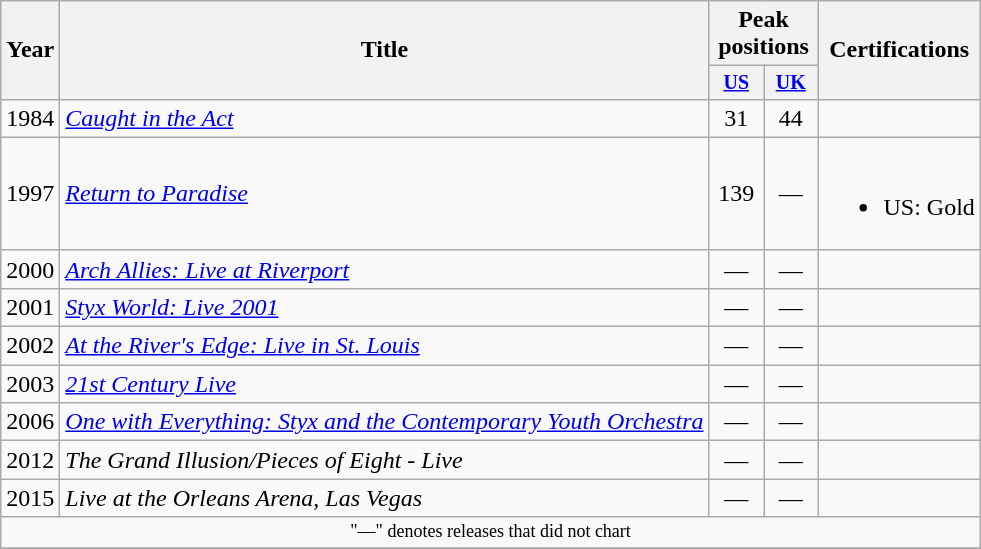<table class="wikitable">
<tr>
<th rowspan="2">Year</th>
<th rowspan="2">Title</th>
<th colspan="2">Peak positions</th>
<th rowspan="2">Certifications</th>
</tr>
<tr style="font-size:smaller;">
<th width="30"><a href='#'>US</a><br></th>
<th width="30"><a href='#'>UK</a><br></th>
</tr>
<tr>
<td>1984</td>
<td><em><a href='#'>Caught in the Act</a></em></td>
<td align="center">31</td>
<td align="center">44</td>
<td></td>
</tr>
<tr>
<td>1997</td>
<td><em><a href='#'>Return to Paradise</a></em></td>
<td align="center">139</td>
<td align="center">—</td>
<td><br><ul><li>US: Gold</li></ul></td>
</tr>
<tr>
<td>2000</td>
<td><em><a href='#'>Arch Allies: Live at Riverport</a></em></td>
<td align="center">—</td>
<td align="center">—</td>
<td></td>
</tr>
<tr>
<td>2001</td>
<td><em><a href='#'>Styx World: Live 2001</a></em></td>
<td align="center">—</td>
<td align="center">—</td>
<td></td>
</tr>
<tr>
<td>2002</td>
<td><em><a href='#'>At the River's Edge: Live in St. Louis</a></em></td>
<td align="center">—</td>
<td align="center">—</td>
<td></td>
</tr>
<tr>
<td>2003</td>
<td><em><a href='#'>21st Century Live</a></em></td>
<td align="center">—</td>
<td align="center">—</td>
<td></td>
</tr>
<tr>
<td>2006</td>
<td><em><a href='#'>One with Everything: Styx and the Contemporary Youth Orchestra</a></em></td>
<td align="center">—</td>
<td align="center">—</td>
<td></td>
</tr>
<tr>
<td>2012</td>
<td><em>The Grand Illusion/Pieces of Eight - Live</em></td>
<td align="center">—</td>
<td align="center">—</td>
<td></td>
</tr>
<tr>
<td>2015</td>
<td><em>Live at the Orleans Arena, Las Vegas</em></td>
<td align="center">—</td>
<td align="center">—</td>
<td></td>
</tr>
<tr>
<td align="center" colspan="5" style="font-size:9pt">"—" denotes releases that did not chart</td>
</tr>
<tr>
</tr>
</table>
